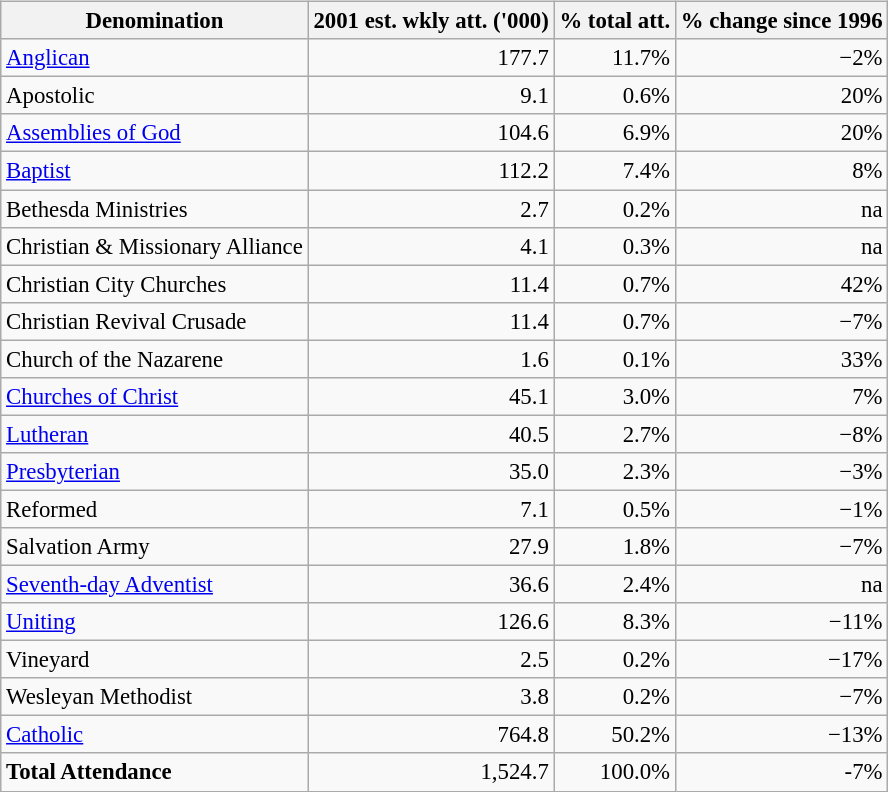<table class="wikitable sortable"  style="float:left; text-align:right; font-size:95%; margin-left:20px;">
<tr>
<th>Denomination</th>
<th>2001 est. wkly att. ('000)</th>
<th>% total att.</th>
<th>% change since 1996</th>
</tr>
<tr>
<td align=left><a href='#'>Anglican</a></td>
<td>177.7</td>
<td>11.7%</td>
<td>−2%</td>
</tr>
<tr>
<td align=left>Apostolic</td>
<td>9.1</td>
<td>0.6%</td>
<td>20%</td>
</tr>
<tr>
<td align=left><a href='#'>Assemblies of God</a></td>
<td>104.6</td>
<td>6.9%</td>
<td>20%</td>
</tr>
<tr>
<td align=left><a href='#'>Baptist</a></td>
<td>112.2</td>
<td>7.4%</td>
<td>8%</td>
</tr>
<tr>
<td align=left>Bethesda Ministries</td>
<td>2.7</td>
<td>0.2%</td>
<td>na</td>
</tr>
<tr>
<td align=left>Christian & Missionary Alliance</td>
<td>4.1</td>
<td>0.3%</td>
<td>na</td>
</tr>
<tr>
<td align=left>Christian City Churches</td>
<td>11.4</td>
<td>0.7%</td>
<td>42%</td>
</tr>
<tr>
<td align=left>Christian Revival Crusade</td>
<td>11.4</td>
<td>0.7%</td>
<td>−7%</td>
</tr>
<tr>
<td align=left>Church of the Nazarene</td>
<td>1.6</td>
<td>0.1%</td>
<td>33%</td>
</tr>
<tr>
<td align=left><a href='#'>Churches of Christ</a></td>
<td>45.1</td>
<td>3.0%</td>
<td>7%</td>
</tr>
<tr>
<td align=left><a href='#'>Lutheran</a></td>
<td>40.5</td>
<td>2.7%</td>
<td>−8%</td>
</tr>
<tr>
<td align=left><a href='#'>Presbyterian</a></td>
<td>35.0</td>
<td>2.3%</td>
<td>−3%</td>
</tr>
<tr>
<td align=left>Reformed</td>
<td>7.1</td>
<td>0.5%</td>
<td>−1%</td>
</tr>
<tr>
<td align=left>Salvation Army</td>
<td>27.9</td>
<td>1.8%</td>
<td>−7%</td>
</tr>
<tr>
<td align=left><a href='#'>Seventh-day Adventist</a></td>
<td>36.6</td>
<td>2.4%</td>
<td>na</td>
</tr>
<tr>
<td align=left><a href='#'>Uniting</a></td>
<td>126.6</td>
<td>8.3%</td>
<td>−11%</td>
</tr>
<tr>
<td align=left>Vineyard</td>
<td>2.5</td>
<td>0.2%</td>
<td>−17%</td>
</tr>
<tr>
<td align=left>Wesleyan Methodist</td>
<td>3.8</td>
<td>0.2%</td>
<td>−7%</td>
</tr>
<tr>
<td align=left><a href='#'>Catholic</a></td>
<td>764.8</td>
<td>50.2%</td>
<td>−13%</td>
</tr>
<tr class="sortbottom">
<td align=left><strong>Total Attendance</strong></td>
<td align=right>1,524.7</td>
<td align=right>100.0%</td>
<td align=right>-7%</td>
</tr>
</table>
